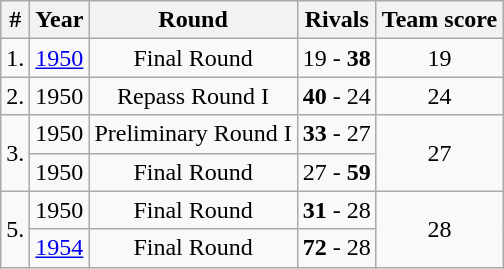<table class="wikitable sortable" style="text-align:center">
<tr>
<th>#</th>
<th>Year</th>
<th>Round</th>
<th>Rivals</th>
<th>Team score</th>
</tr>
<tr>
<td>1.</td>
<td><a href='#'>1950</a></td>
<td>Final Round</td>
<td> 19 - <strong>38</strong> <strong></strong></td>
<td>19</td>
</tr>
<tr>
<td>2.</td>
<td>1950</td>
<td>Repass Round I</td>
<td><strong></strong> <strong>40</strong> - 24 </td>
<td>24</td>
</tr>
<tr>
<td rowspan="2">3.</td>
<td>1950</td>
<td>Preliminary Round I</td>
<td><strong></strong> <strong>33</strong> - 27 </td>
<td rowspan="2">27</td>
</tr>
<tr>
<td>1950</td>
<td>Final Round</td>
<td> 27 - <strong>59</strong> <strong></strong></td>
</tr>
<tr>
<td rowspan="2">5.</td>
<td>1950</td>
<td>Final Round</td>
<td><strong></strong> <strong>31</strong> - 28 </td>
<td rowspan="2">28</td>
</tr>
<tr>
<td><a href='#'>1954</a></td>
<td>Final Round</td>
<td><strong></strong> <strong> 72</strong> - 28 </td>
</tr>
</table>
